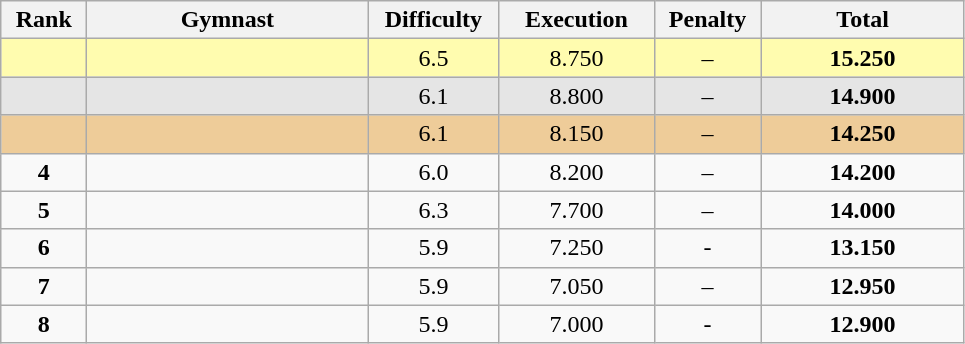<table class="wikitable sortable" style="text-align:center">
<tr>
<th scope="col" style="width:50px;">Rank</th>
<th scope="col" style="width:180px;">Gymnast</th>
<th scope="col" style="width:5em">Difficulty</th>
<th style="width:6em">Execution</th>
<th style="width:4em">Penalty</th>
<th style="width:8em">Total</th>
</tr>
<tr style="background:#fffcaf;">
<td></td>
<td align=left></td>
<td>6.5</td>
<td>8.750</td>
<td>–</td>
<td><strong>15.250</strong></td>
</tr>
<tr style="background:#e5e5e5;">
<td></td>
<td align=left></td>
<td>6.1</td>
<td>8.800</td>
<td>–</td>
<td><strong>14.900</strong></td>
</tr>
<tr style="background:#ec9;">
<td></td>
<td align=left></td>
<td>6.1</td>
<td>8.150</td>
<td>–</td>
<td><strong>14.250</strong></td>
</tr>
<tr>
<td><strong>4</strong></td>
<td align=left></td>
<td>6.0</td>
<td>8.200</td>
<td>–</td>
<td><strong>14.200</strong></td>
</tr>
<tr>
<td><strong>5</strong></td>
<td align=left></td>
<td>6.3</td>
<td>7.700</td>
<td>–</td>
<td><strong>14.000</strong></td>
</tr>
<tr>
<td><strong>6</strong></td>
<td align=left></td>
<td>5.9</td>
<td>7.250</td>
<td>-</td>
<td><strong>13.150</strong></td>
</tr>
<tr>
<td><strong>7</strong></td>
<td align=left></td>
<td>5.9</td>
<td>7.050</td>
<td>–</td>
<td><strong>12.950</strong></td>
</tr>
<tr>
<td><strong>8</strong></td>
<td align=left></td>
<td>5.9</td>
<td>7.000</td>
<td>-</td>
<td><strong>12.900</strong></td>
</tr>
</table>
